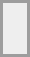<table border="0" cellpadding="4" cellspacing="4" style="margin:auto; border:2px solid #9d9d9d; background:#eee;">
<tr>
<td><br><div></div></td>
</tr>
</table>
